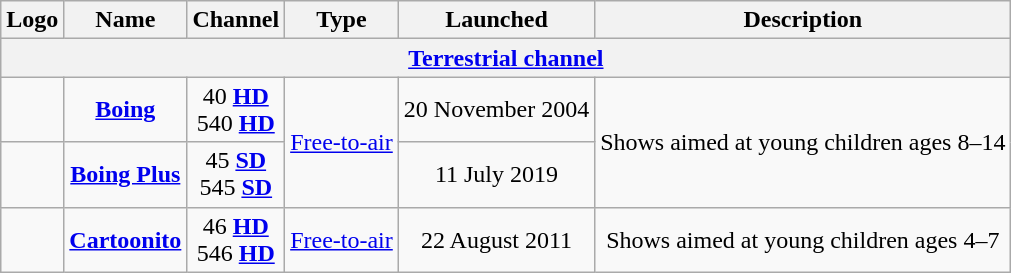<table class="wikitable" style="text-align:center">
<tr>
<th>Logo</th>
<th>Name</th>
<th>Channel</th>
<th>Type</th>
<th>Launched</th>
<th>Description</th>
</tr>
<tr>
<th colspan="6"><a href='#'>Terrestrial channel</a></th>
</tr>
<tr>
<td></td>
<td><strong><a href='#'>Boing</a></strong></td>
<td>40 <strong><a href='#'>HD</a></strong><br>540 <strong><a href='#'>HD</a></strong></td>
<td rowspan="2"><a href='#'>Free-to-air</a></td>
<td>20 November 2004</td>
<td rowspan="2">Shows aimed at young children ages 8–14</td>
</tr>
<tr>
<td></td>
<td><strong><a href='#'>Boing Plus</a></strong></td>
<td>45 <strong><a href='#'>SD</a></strong><br>545 <strong><a href='#'>SD</a></strong></td>
<td>11 July 2019</td>
</tr>
<tr>
<td></td>
<td><strong><a href='#'>Cartoonito</a></strong></td>
<td>46 <strong><a href='#'>HD</a></strong><br>546 <strong><a href='#'>HD</a></strong></td>
<td><a href='#'>Free-to-air</a></td>
<td>22 August 2011</td>
<td>Shows aimed at young children ages 4–7</td>
</tr>
</table>
